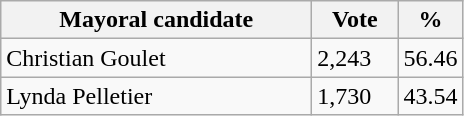<table class="wikitable">
<tr>
<th bgcolor="#DDDDFF" width="200px">Mayoral candidate</th>
<th bgcolor="#DDDDFF" width="50px">Vote</th>
<th bgcolor="#DDDDFF" width="30px">%</th>
</tr>
<tr>
<td>Christian Goulet</td>
<td>2,243</td>
<td>56.46</td>
</tr>
<tr>
<td>Lynda Pelletier</td>
<td>1,730</td>
<td>43.54</td>
</tr>
</table>
